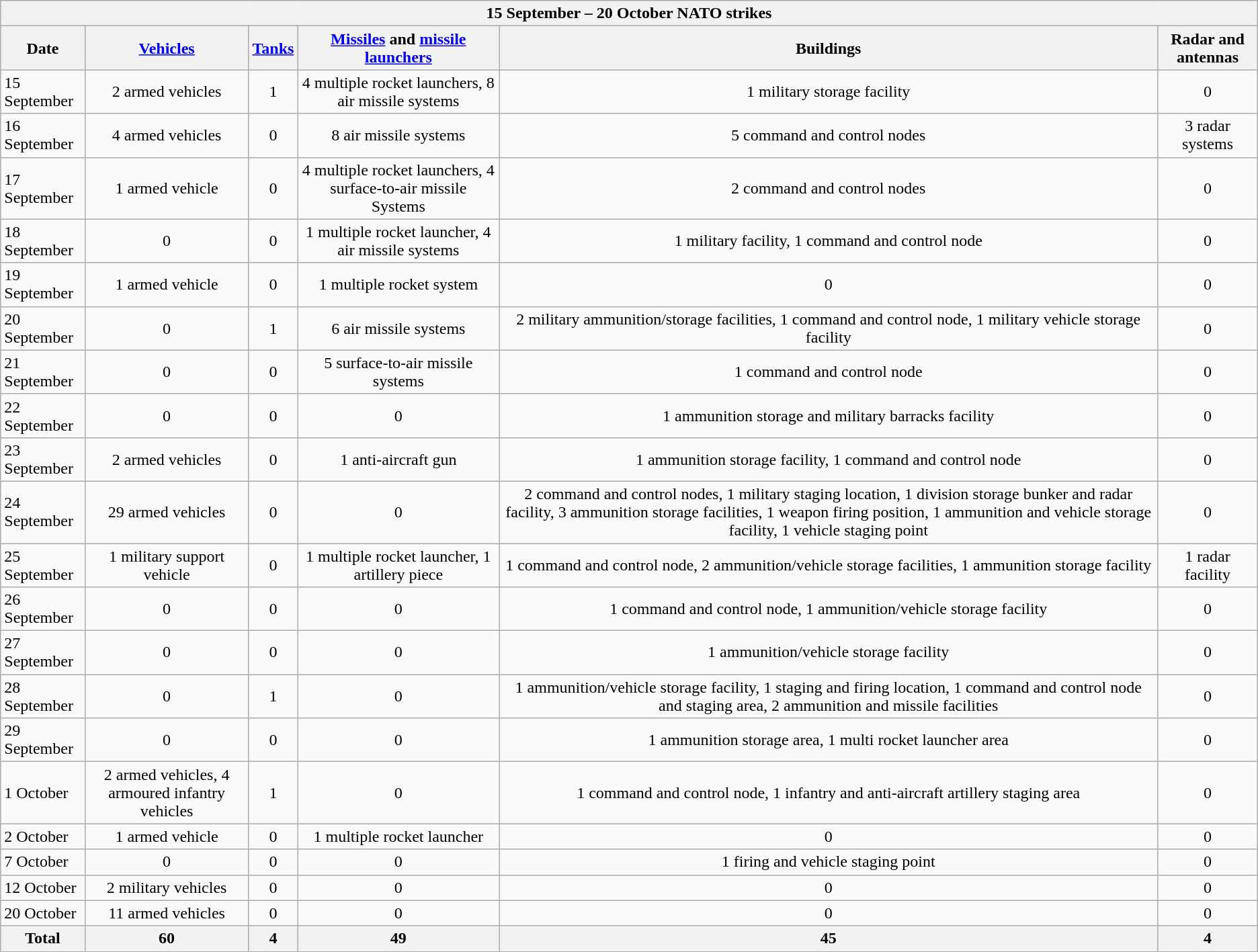<table class="wikitable">
<tr>
<th colspan="7">15 September – 20 October NATO strikes</th>
</tr>
<tr>
<th>Date</th>
<th><a href='#'>Vehicles</a></th>
<th><a href='#'>Tanks</a></th>
<th><a href='#'>Missiles</a> and <a href='#'>missile launchers</a></th>
<th>Buildings</th>
<th>Radar and antennas</th>
</tr>
<tr>
<td>15 September</td>
<td align=center>2 armed vehicles</td>
<td align=center>1</td>
<td align=center>4 multiple rocket launchers, 8 air missile systems</td>
<td align=center>1 military storage facility</td>
<td align=center>0</td>
</tr>
<tr>
<td>16 September</td>
<td align=center>4 armed vehicles</td>
<td align=center>0</td>
<td align=center>8 air missile systems</td>
<td align=center>5 command and control nodes</td>
<td align=center>3 radar systems</td>
</tr>
<tr>
<td>17 September</td>
<td align=center>1 armed vehicle</td>
<td align=center>0</td>
<td align=center>4 multiple rocket launchers, 4 surface-to-air missile Systems</td>
<td align=center>2 command and control nodes</td>
<td align=center>0</td>
</tr>
<tr>
<td>18 September</td>
<td align=center>0</td>
<td align=center>0</td>
<td align=center>1 multiple rocket launcher, 4 air missile systems</td>
<td align=center>1 military facility, 1 command and control node</td>
<td align=center>0</td>
</tr>
<tr>
<td>19 September</td>
<td align=center>1 armed vehicle</td>
<td align=center>0</td>
<td align=center>1 multiple rocket system</td>
<td align=center>0</td>
<td align=center>0</td>
</tr>
<tr>
<td>20 September</td>
<td align=center>0</td>
<td align=center>1</td>
<td align=center>6 air missile systems</td>
<td align=center>2 military ammunition/storage facilities, 1 command and control node, 1 military vehicle storage facility</td>
<td align=center>0</td>
</tr>
<tr>
<td>21 September</td>
<td align=center>0</td>
<td align=center>0</td>
<td align=center>5 surface-to-air missile systems</td>
<td align=center>1 command and control node</td>
<td align=center>0</td>
</tr>
<tr>
<td>22 September</td>
<td align=center>0</td>
<td align=center>0</td>
<td align=center>0</td>
<td align=center>1 ammunition storage and military barracks facility</td>
<td align=center>0</td>
</tr>
<tr>
<td>23 September</td>
<td align=center>2 armed vehicles</td>
<td align=center>0</td>
<td align=center>1 anti-aircraft gun</td>
<td align=center>1 ammunition storage facility, 1 command and control node</td>
<td align=center>0</td>
</tr>
<tr>
<td>24 September</td>
<td align=center>29 armed vehicles</td>
<td align=center>0</td>
<td align=center>0</td>
<td align=center>2 command and control nodes, 1 military staging location, 1 division storage bunker and radar facility, 3 ammunition storage facilities, 1 weapon firing position, 1 ammunition and vehicle storage facility, 1 vehicle staging point</td>
<td align=center>0</td>
</tr>
<tr>
<td>25 September</td>
<td align=center>1 military support vehicle</td>
<td align=center>0</td>
<td align=center>1 multiple rocket launcher, 1 artillery piece</td>
<td align=center>1 command and control node, 2 ammunition/vehicle storage facilities, 1 ammunition storage facility</td>
<td align=center>1 radar facility</td>
</tr>
<tr>
<td>26 September</td>
<td align=center>0</td>
<td align=center>0</td>
<td align=center>0</td>
<td align=center>1 command and control node, 1 ammunition/vehicle storage facility</td>
<td align=center>0</td>
</tr>
<tr>
<td>27 September</td>
<td align=center>0</td>
<td align=center>0</td>
<td align=center>0</td>
<td align=center>1 ammunition/vehicle storage facility</td>
<td align=center>0</td>
</tr>
<tr>
<td>28 September</td>
<td align=center>0</td>
<td align=center>1</td>
<td align=center>0</td>
<td align=center>1 ammunition/vehicle storage facility, 1 staging and firing location, 1 command and control node and staging area, 2 ammunition and missile facilities</td>
<td align=center>0</td>
</tr>
<tr>
<td>29 September</td>
<td align=center>0</td>
<td align=center>0</td>
<td align=center>0</td>
<td align=center>1 ammunition storage area, 1 multi rocket launcher area</td>
<td align=center>0</td>
</tr>
<tr>
<td>1 October</td>
<td align=center>2 armed vehicles, 4 armoured infantry vehicles</td>
<td align=center>1</td>
<td align=center>0</td>
<td align=center>1 command and control node, 1 infantry and anti-aircraft artillery staging area</td>
<td align=center>0</td>
</tr>
<tr>
<td>2 October</td>
<td align=center>1 armed vehicle</td>
<td align=center>0</td>
<td align=center>1 multiple rocket launcher</td>
<td align=center>0</td>
<td align=center>0</td>
</tr>
<tr>
<td>7 October</td>
<td align=center>0</td>
<td align=center>0</td>
<td align=center>0</td>
<td align=center>1 firing and vehicle staging point</td>
<td align=center>0</td>
</tr>
<tr>
<td>12 October</td>
<td align=center>2 military vehicles</td>
<td align=center>0</td>
<td align=center>0</td>
<td align=center>0</td>
<td align=center>0</td>
</tr>
<tr>
<td>20 October</td>
<td align=center>11 armed vehicles</td>
<td align=center>0</td>
<td align=center>0</td>
<td align=center>0</td>
<td align=center>0</td>
</tr>
<tr>
<th>Total</th>
<th>60</th>
<th>4</th>
<th>49</th>
<th>45</th>
<th>4</th>
</tr>
</table>
